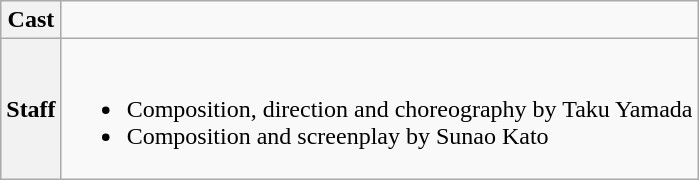<table class="wikitable">
<tr>
<th>Cast</th>
<td></td>
</tr>
<tr>
<th>Staff</th>
<td><br><ul><li>Composition, direction and choreography by Taku Yamada</li><li>Composition and screenplay by Sunao Kato</li></ul></td>
</tr>
</table>
